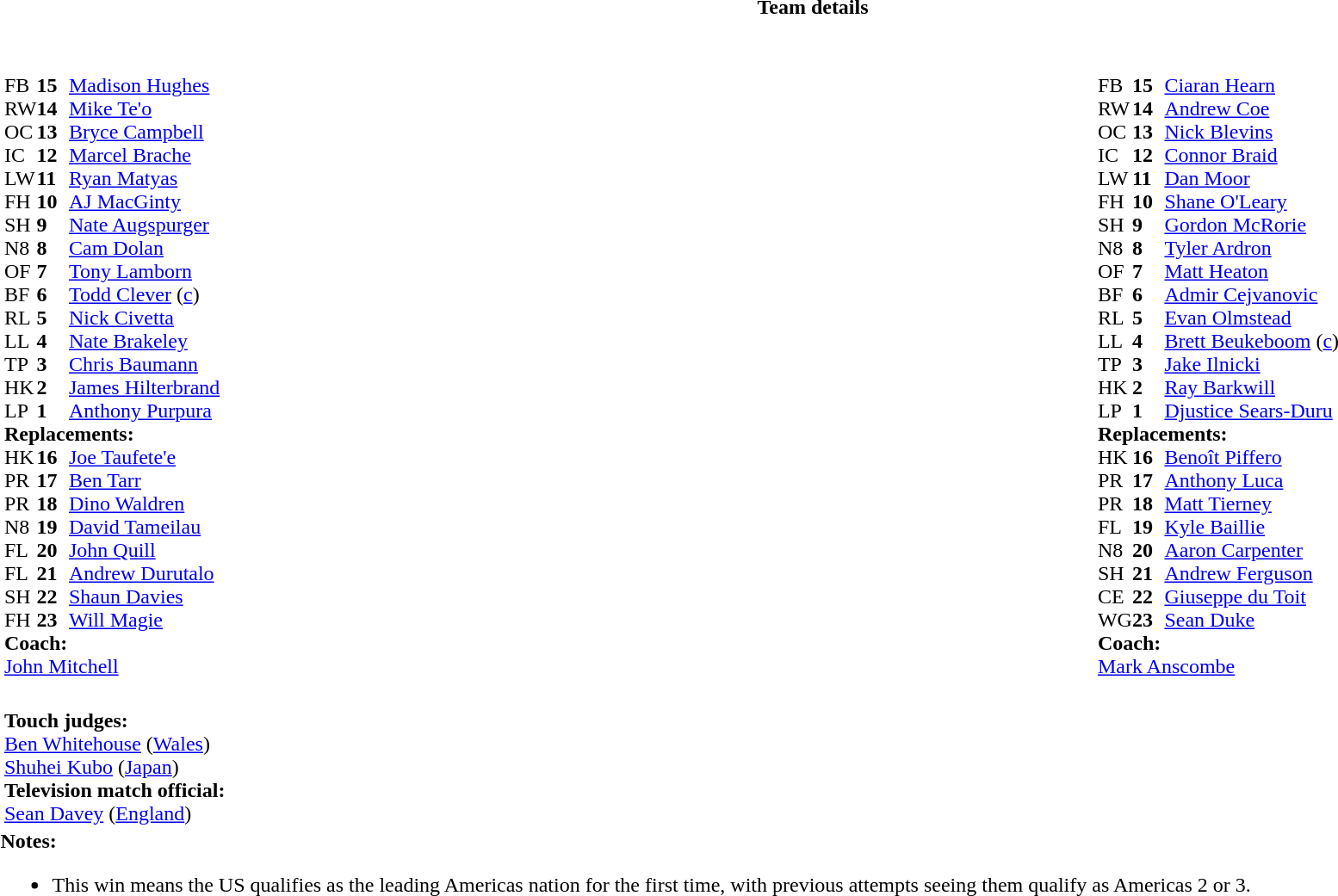<table border="0" width="100%" class="collapsible collapsed">
<tr>
<th>Team details</th>
</tr>
<tr>
<td><br><table width="100%">
<tr>
<td valign="top" width="50%"><br><table style="font-size: 100%" cellspacing="0" cellpadding="0">
<tr>
<th width="25"></th>
<th width="25"></th>
</tr>
<tr>
<td>FB</td>
<td><strong>15</strong></td>
<td><a href='#'>Madison Hughes</a></td>
</tr>
<tr>
<td>RW</td>
<td><strong>14</strong></td>
<td><a href='#'>Mike Te'o</a></td>
</tr>
<tr>
<td>OC</td>
<td><strong>13</strong></td>
<td><a href='#'>Bryce Campbell</a></td>
</tr>
<tr>
<td>IC</td>
<td><strong>12</strong></td>
<td><a href='#'>Marcel Brache</a></td>
</tr>
<tr>
<td>LW</td>
<td><strong>11</strong></td>
<td><a href='#'>Ryan Matyas</a></td>
</tr>
<tr>
<td>FH</td>
<td><strong>10</strong></td>
<td><a href='#'>AJ MacGinty</a></td>
<td></td>
<td></td>
</tr>
<tr>
<td>SH</td>
<td><strong>9</strong></td>
<td><a href='#'>Nate Augspurger</a></td>
<td></td>
<td></td>
</tr>
<tr>
<td>N8</td>
<td><strong>8</strong></td>
<td><a href='#'>Cam Dolan</a></td>
</tr>
<tr>
<td>OF</td>
<td><strong>7</strong></td>
<td><a href='#'>Tony Lamborn</a></td>
<td></td>
<td></td>
<td></td>
</tr>
<tr>
<td>BF</td>
<td><strong>6</strong></td>
<td><a href='#'>Todd Clever</a> (<a href='#'>c</a>)</td>
<td></td>
<td></td>
<td></td>
</tr>
<tr>
<td>RL</td>
<td><strong>5</strong></td>
<td><a href='#'>Nick Civetta</a></td>
<td></td>
<td></td>
</tr>
<tr>
<td>LL</td>
<td><strong>4</strong></td>
<td><a href='#'>Nate Brakeley</a></td>
<td></td>
<td></td>
</tr>
<tr>
<td>TP</td>
<td><strong>3</strong></td>
<td><a href='#'>Chris Baumann</a></td>
<td></td>
<td></td>
</tr>
<tr>
<td>HK</td>
<td><strong>2</strong></td>
<td><a href='#'>James Hilterbrand</a></td>
<td></td>
<td></td>
</tr>
<tr>
<td>LP</td>
<td><strong>1</strong></td>
<td><a href='#'>Anthony Purpura</a></td>
<td></td>
<td></td>
</tr>
<tr>
<td colspan=3><strong>Replacements:</strong></td>
</tr>
<tr>
<td>HK</td>
<td><strong>16</strong></td>
<td><a href='#'>Joe Taufete'e</a></td>
<td></td>
<td></td>
</tr>
<tr>
<td>PR</td>
<td><strong>17</strong></td>
<td><a href='#'>Ben Tarr</a></td>
<td></td>
<td></td>
</tr>
<tr>
<td>PR</td>
<td><strong>18</strong></td>
<td><a href='#'>Dino Waldren</a></td>
<td></td>
<td></td>
</tr>
<tr>
<td>N8</td>
<td><strong>19</strong></td>
<td><a href='#'>David Tameilau</a></td>
<td></td>
<td></td>
</tr>
<tr>
<td>FL</td>
<td><strong>20</strong></td>
<td><a href='#'>John Quill</a></td>
<td></td>
<td></td>
</tr>
<tr>
<td>FL</td>
<td><strong>21</strong></td>
<td><a href='#'>Andrew Durutalo</a></td>
<td></td>
<td></td>
</tr>
<tr>
<td>SH</td>
<td><strong>22</strong></td>
<td><a href='#'>Shaun Davies</a></td>
<td></td>
<td></td>
</tr>
<tr>
<td>FH</td>
<td><strong>23</strong></td>
<td><a href='#'>Will Magie</a></td>
<td></td>
<td></td>
</tr>
<tr>
<td colspan=3><strong>Coach:</strong></td>
</tr>
<tr>
<td colspan="4"> <a href='#'>John Mitchell</a></td>
</tr>
</table>
</td>
<td valign="top" width="50%"><br><table style="font-size: 100%" cellspacing="0" cellpadding="0" align="center">
<tr>
<th width="25"></th>
<th width="25"></th>
</tr>
<tr>
<td>FB</td>
<td><strong>15</strong></td>
<td><a href='#'>Ciaran Hearn</a></td>
</tr>
<tr>
<td>RW</td>
<td><strong>14</strong></td>
<td><a href='#'>Andrew Coe</a></td>
<td></td>
<td></td>
</tr>
<tr>
<td>OC</td>
<td><strong>13</strong></td>
<td><a href='#'>Nick Blevins</a></td>
</tr>
<tr>
<td>IC</td>
<td><strong>12</strong></td>
<td><a href='#'>Connor Braid</a></td>
<td></td>
<td></td>
</tr>
<tr>
<td>LW</td>
<td><strong>11</strong></td>
<td><a href='#'>Dan Moor</a></td>
</tr>
<tr>
<td>FH</td>
<td><strong>10</strong></td>
<td><a href='#'>Shane O'Leary</a></td>
</tr>
<tr>
<td>SH</td>
<td><strong>9</strong></td>
<td><a href='#'>Gordon McRorie</a></td>
<td></td>
<td></td>
</tr>
<tr>
<td>N8</td>
<td><strong>8</strong></td>
<td><a href='#'>Tyler Ardron</a></td>
<td></td>
</tr>
<tr>
<td>OF</td>
<td><strong>7</strong></td>
<td><a href='#'>Matt Heaton</a></td>
<td></td>
<td></td>
</tr>
<tr>
<td>BF</td>
<td><strong>6</strong></td>
<td><a href='#'>Admir Cejvanovic</a></td>
<td></td>
<td></td>
</tr>
<tr>
<td>RL</td>
<td><strong>5</strong></td>
<td><a href='#'>Evan Olmstead</a></td>
</tr>
<tr>
<td>LL</td>
<td><strong>4</strong></td>
<td><a href='#'>Brett Beukeboom</a> (<a href='#'>c</a>)</td>
</tr>
<tr>
<td>TP</td>
<td><strong>3</strong></td>
<td><a href='#'>Jake Ilnicki</a></td>
<td></td>
<td></td>
</tr>
<tr>
<td>HK</td>
<td><strong>2</strong></td>
<td><a href='#'>Ray Barkwill</a></td>
<td></td>
<td></td>
</tr>
<tr>
<td>LP</td>
<td><strong>1</strong></td>
<td><a href='#'>Djustice Sears-Duru</a></td>
<td></td>
<td></td>
</tr>
<tr>
<td colspan=3><strong>Replacements:</strong></td>
</tr>
<tr>
<td>HK</td>
<td><strong>16</strong></td>
<td><a href='#'>Benoît Piffero</a></td>
<td></td>
<td></td>
</tr>
<tr>
<td>PR</td>
<td><strong>17</strong></td>
<td><a href='#'>Anthony Luca</a></td>
<td></td>
<td></td>
</tr>
<tr>
<td>PR</td>
<td><strong>18</strong></td>
<td><a href='#'>Matt Tierney</a></td>
<td></td>
<td></td>
</tr>
<tr>
<td>FL</td>
<td><strong>19</strong></td>
<td><a href='#'>Kyle Baillie</a></td>
<td></td>
<td></td>
</tr>
<tr>
<td>N8</td>
<td><strong>20</strong></td>
<td><a href='#'>Aaron Carpenter</a></td>
<td></td>
<td></td>
</tr>
<tr>
<td>SH</td>
<td><strong>21</strong></td>
<td><a href='#'>Andrew Ferguson</a></td>
<td></td>
<td></td>
</tr>
<tr>
<td>CE</td>
<td><strong>22</strong></td>
<td><a href='#'>Giuseppe du Toit</a></td>
<td></td>
<td></td>
</tr>
<tr>
<td>WG</td>
<td><strong>23</strong></td>
<td><a href='#'>Sean Duke</a></td>
<td></td>
<td></td>
</tr>
<tr>
<td colspan=3><strong>Coach:</strong></td>
</tr>
<tr>
<td colspan="4"> <a href='#'>Mark Anscombe</a></td>
</tr>
</table>
</td>
</tr>
</table>
<table style="width:100%; font-size:100%;">
<tr>
<td><br><strong>Touch judges:</strong>
<br><a href='#'>Ben Whitehouse</a> (<a href='#'>Wales</a>)
<br><a href='#'>Shuhei Kubo</a> (<a href='#'>Japan</a>)
<br><strong>Television match official:</strong>
<br><a href='#'>Sean Davey</a> (<a href='#'>England</a>)</td>
</tr>
</table>
<strong>Notes:</strong><ul><li>This win means the US qualifies as the leading Americas nation for the first time, with previous attempts seeing them qualify as Americas 2 or 3.</li></ul></td>
</tr>
</table>
